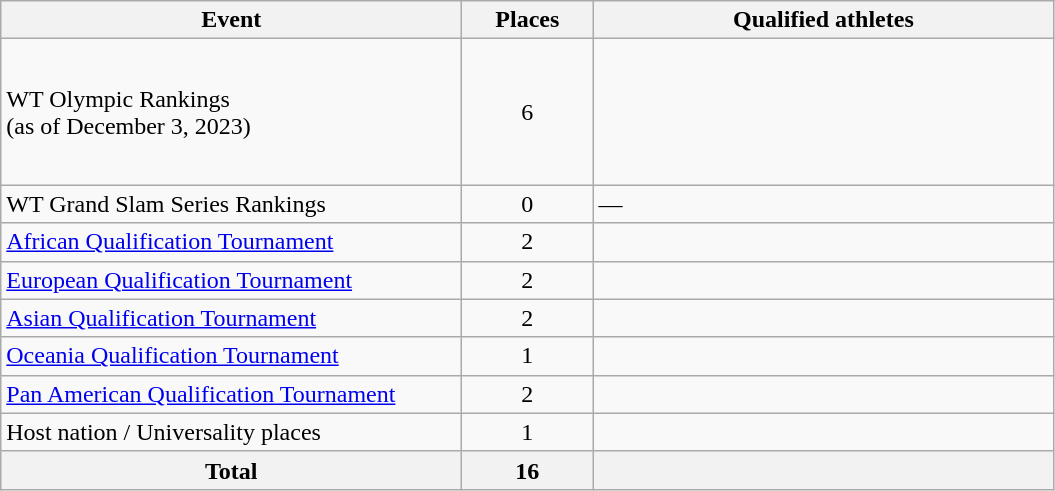<table class="wikitable">
<tr>
<th width=300>Event</th>
<th width=80>Places</th>
<th width=300>Qualified athletes</th>
</tr>
<tr>
<td>WT Olympic Rankings<br>(as of December 3, 2023)</td>
<td align=center>6</td>
<td><br><br><br><br><br></td>
</tr>
<tr>
<td>WT Grand Slam Series Rankings</td>
<td align=center>0</td>
<td>—</td>
</tr>
<tr>
<td><a href='#'>African Qualification Tournament</a></td>
<td align="center">2</td>
<td><br></td>
</tr>
<tr>
<td><a href='#'>European Qualification Tournament</a></td>
<td align=center>2</td>
<td><br></td>
</tr>
<tr>
<td><a href='#'>Asian Qualification Tournament</a></td>
<td align="center">2</td>
<td><br></td>
</tr>
<tr>
<td><a href='#'>Oceania Qualification Tournament</a></td>
<td align=center>1</td>
<td></td>
</tr>
<tr>
<td><a href='#'>Pan American Qualification Tournament</a></td>
<td align=center>2</td>
<td><br></td>
</tr>
<tr>
<td>Host nation / Universality places</td>
<td align="center">1</td>
<td></td>
</tr>
<tr>
<th>Total</th>
<th>16</th>
<th></th>
</tr>
</table>
